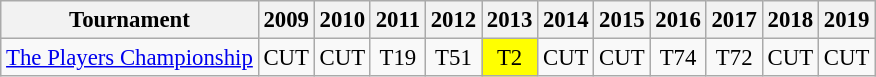<table class="wikitable" style="font-size:95%;text-align:center;">
<tr>
<th>Tournament</th>
<th>2009</th>
<th>2010</th>
<th>2011</th>
<th>2012</th>
<th>2013</th>
<th>2014</th>
<th>2015</th>
<th>2016</th>
<th>2017</th>
<th>2018</th>
<th>2019</th>
</tr>
<tr>
<td align=left><a href='#'>The Players Championship</a></td>
<td>CUT</td>
<td>CUT</td>
<td>T19</td>
<td>T51</td>
<td style="background:yellow;">T2</td>
<td>CUT</td>
<td>CUT</td>
<td>T74</td>
<td>T72</td>
<td>CUT</td>
<td>CUT</td>
</tr>
</table>
